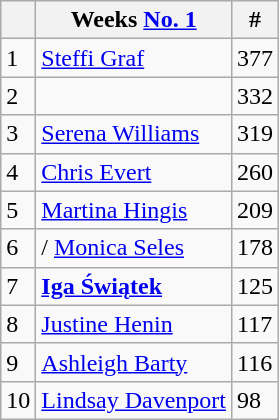<table class=wikitable>
<tr>
<th></th>
<th>Weeks <a href='#'>No. 1</a></th>
<th>#</th>
</tr>
<tr>
<td>1</td>
<td> <a href='#'>Steffi Graf</a></td>
<td>377</td>
</tr>
<tr>
<td>2</td>
<td></td>
<td>332</td>
</tr>
<tr>
<td>3</td>
<td> <a href='#'>Serena Williams</a></td>
<td>319</td>
</tr>
<tr>
<td>4</td>
<td> <a href='#'>Chris Evert</a></td>
<td>260</td>
</tr>
<tr>
<td>5</td>
<td> <a href='#'>Martina Hingis</a></td>
<td>209</td>
</tr>
<tr>
<td>6</td>
<td>/ <a href='#'>Monica Seles</a></td>
<td>178</td>
</tr>
<tr>
<td>7</td>
<td> <strong><a href='#'>Iga Świątek</a></strong></td>
<td>125</td>
</tr>
<tr>
<td>8</td>
<td> <a href='#'>Justine Henin</a></td>
<td>117</td>
</tr>
<tr>
<td>9</td>
<td> <a href='#'>Ashleigh Barty</a></td>
<td>116</td>
</tr>
<tr>
<td>10</td>
<td> <a href='#'>Lindsay Davenport</a></td>
<td>98</td>
</tr>
</table>
